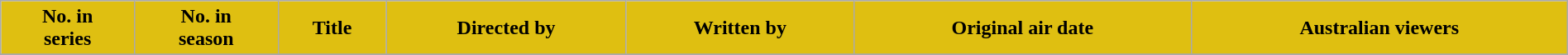<table class="wikitable plainrowheaders" style="width: 100%; margin-right: 0;">
<tr>
<th style="background:#DFBF11;">No. in<br>series</th>
<th style="background:#DFBF11;">No. in<br>season</th>
<th style="background:#DFBF11;">Title</th>
<th style="background:#DFBF11;">Directed by</th>
<th style="background:#DFBF11;">Written by</th>
<th style="background:#DFBF11;">Original air date</th>
<th style="background:#DFBF11;">Australian viewers</th>
</tr>
<tr>
</tr>
</table>
